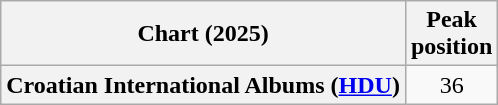<table class="wikitable sortable plainrowheaders">
<tr>
<th scope="col">Chart (2025)</th>
<th scope="col">Peak<br>position</th>
</tr>
<tr>
<th scope="row">Croatian International Albums (<a href='#'>HDU</a>)</th>
<td style="text-align:center;">36</td>
</tr>
</table>
